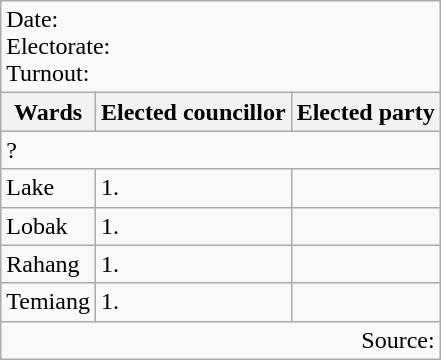<table class=wikitable>
<tr>
<td colspan=3>Date: <br>Electorate: <br>Turnout:</td>
</tr>
<tr>
<th>Wards</th>
<th>Elected councillor</th>
<th>Elected party</th>
</tr>
<tr>
<td colspan=3>? </td>
</tr>
<tr>
<td>Lake</td>
<td>1.</td>
<td></td>
</tr>
<tr>
<td>Lobak</td>
<td>1.</td>
<td></td>
</tr>
<tr>
<td>Rahang</td>
<td>1.</td>
<td></td>
</tr>
<tr>
<td>Temiang</td>
<td>1.</td>
<td></td>
</tr>
<tr>
<td colspan="3" style="text-align:right;">Source:</td>
</tr>
</table>
